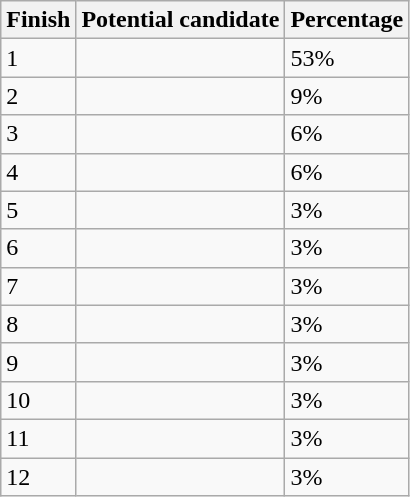<table class="wikitable sortable">
<tr>
<th>Finish</th>
<th>Potential candidate</th>
<th>Percentage</th>
</tr>
<tr>
<td>1</td>
<td></td>
<td>53%</td>
</tr>
<tr>
<td>2</td>
<td></td>
<td>9%</td>
</tr>
<tr>
<td>3</td>
<td></td>
<td>6%</td>
</tr>
<tr>
<td>4</td>
<td></td>
<td>6%</td>
</tr>
<tr>
<td>5</td>
<td></td>
<td>3%</td>
</tr>
<tr>
<td>6</td>
<td></td>
<td>3%</td>
</tr>
<tr>
<td>7</td>
<td></td>
<td>3%</td>
</tr>
<tr>
<td>8</td>
<td></td>
<td>3%</td>
</tr>
<tr>
<td>9</td>
<td></td>
<td>3%</td>
</tr>
<tr>
<td>10</td>
<td></td>
<td>3%</td>
</tr>
<tr>
<td>11</td>
<td></td>
<td>3%</td>
</tr>
<tr>
<td>12</td>
<td></td>
<td>3%</td>
</tr>
</table>
